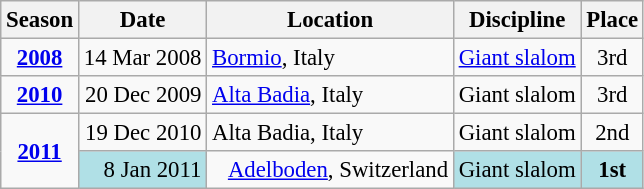<table class="wikitable" style="text-align:center; font-size:95%;">
<tr>
<th>Season</th>
<th>Date</th>
<th>Location</th>
<th>Discipline</th>
<th>Place</th>
</tr>
<tr>
<td><strong><a href='#'>2008</a></strong></td>
<td align=right>14 Mar 2008</td>
<td align=left> <a href='#'>Bormio</a>, Italy</td>
<td><a href='#'>Giant slalom</a></td>
<td>3rd</td>
</tr>
<tr>
<td><strong><a href='#'>2010</a></strong></td>
<td align=right>20 Dec 2009</td>
<td align=left> <a href='#'>Alta Badia</a>, Italy</td>
<td>Giant slalom</td>
<td>3rd</td>
</tr>
<tr>
<td rowspan=2><strong><a href='#'>2011</a></strong></td>
<td align=right>19 Dec 2010</td>
<td align=left> Alta Badia, Italy</td>
<td>Giant slalom</td>
<td>2nd</td>
</tr>
<tr>
<td bgcolor="#BOEOE6" align=right>8 Jan 2011</td>
<td align=left>   <a href='#'>Adelboden</a>, Switzerland</td>
<td align=right bgcolor="#BOEOE6">Giant slalom</td>
<td bgcolor="#BOEOE6"><strong>1st</strong></td>
</tr>
</table>
